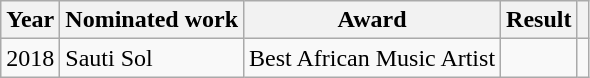<table class ="wikitable">
<tr>
<th>Year</th>
<th>Nominated work</th>
<th>Award</th>
<th>Result</th>
<th></th>
</tr>
<tr>
<td>2018</td>
<td>Sauti Sol</td>
<td>Best African Music Artist</td>
<td></td>
<td></td>
</tr>
</table>
